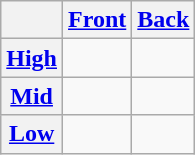<table class="wikitable" style="text-align:center">
<tr>
<th></th>
<th><a href='#'>Front</a></th>
<th><a href='#'>Back</a></th>
</tr>
<tr>
<th><a href='#'>High</a></th>
<td></td>
<td></td>
</tr>
<tr>
<th><a href='#'>Mid</a></th>
<td></td>
<td></td>
</tr>
<tr>
<th><a href='#'>Low</a></th>
<td></td>
<td></td>
</tr>
</table>
